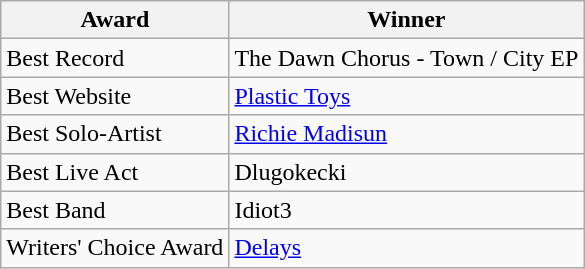<table class="wikitable">
<tr>
<th>Award</th>
<th>Winner</th>
</tr>
<tr>
<td>Best Record</td>
<td>The Dawn Chorus - Town / City EP</td>
</tr>
<tr>
<td>Best Website</td>
<td><a href='#'>Plastic Toys</a></td>
</tr>
<tr>
<td>Best Solo-Artist</td>
<td><a href='#'>Richie Madisun</a></td>
</tr>
<tr>
<td>Best Live Act</td>
<td>Dlugokecki</td>
</tr>
<tr>
<td>Best Band</td>
<td>Idiot3</td>
</tr>
<tr>
<td>Writers' Choice Award</td>
<td><a href='#'>Delays</a></td>
</tr>
</table>
